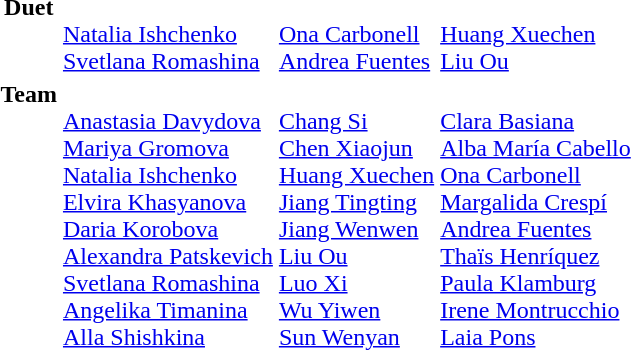<table>
<tr valign="top">
<th scope="row">Duet<br></th>
<td><br><a href='#'>Natalia Ishchenko</a><br><a href='#'>Svetlana Romashina</a></td>
<td><br><a href='#'>Ona Carbonell</a><br><a href='#'>Andrea Fuentes</a></td>
<td><br><a href='#'>Huang Xuechen</a><br><a href='#'>Liu Ou</a></td>
</tr>
<tr valign="top">
<th scope="row">Team<br></th>
<td><br><a href='#'>Anastasia Davydova</a><br><a href='#'>Mariya Gromova</a><br><a href='#'>Natalia Ishchenko</a><br><a href='#'>Elvira Khasyanova</a><br><a href='#'>Daria Korobova</a><br><a href='#'>Alexandra Patskevich</a><br><a href='#'>Svetlana Romashina</a><br><a href='#'>Angelika Timanina</a><br><a href='#'>Alla Shishkina</a></td>
<td><br><a href='#'>Chang Si</a><br><a href='#'>Chen Xiaojun</a><br><a href='#'>Huang Xuechen</a><br><a href='#'>Jiang Tingting</a><br><a href='#'>Jiang Wenwen</a><br><a href='#'>Liu Ou</a><br><a href='#'>Luo Xi</a><br><a href='#'>Wu Yiwen</a><br><a href='#'>Sun Wenyan</a></td>
<td><br><a href='#'>Clara Basiana</a><br><a href='#'>Alba María Cabello</a><br><a href='#'>Ona Carbonell</a><br><a href='#'>Margalida Crespí</a><br><a href='#'>Andrea Fuentes</a><br><a href='#'>Thaïs Henríquez</a><br><a href='#'>Paula Klamburg</a><br><a href='#'>Irene Montrucchio</a><br><a href='#'>Laia Pons</a></td>
</tr>
</table>
